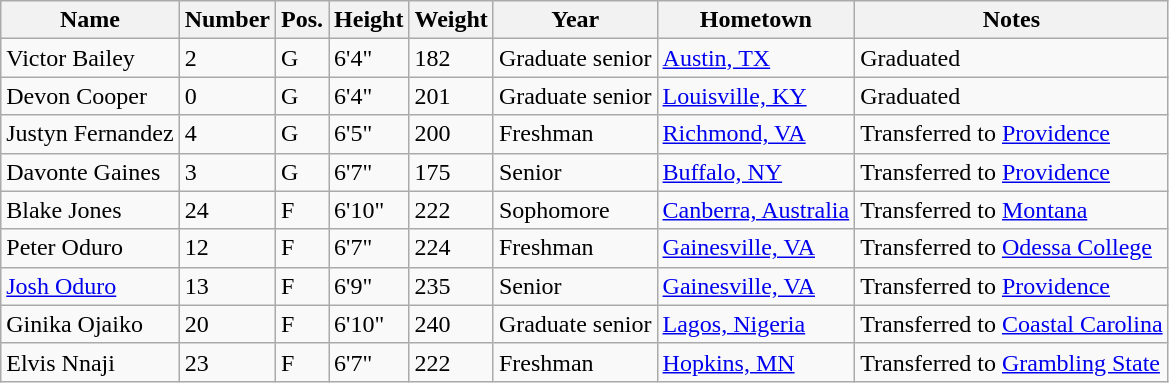<table class="wikitable sortable" border="1">
<tr>
<th>Name</th>
<th>Number</th>
<th>Pos.</th>
<th>Height</th>
<th>Weight</th>
<th>Year</th>
<th>Hometown</th>
<th class="unsortable">Notes</th>
</tr>
<tr>
<td sortname>Victor Bailey</td>
<td>2</td>
<td>G</td>
<td>6'4"</td>
<td>182</td>
<td>Graduate senior</td>
<td><a href='#'>Austin, TX</a></td>
<td>Graduated</td>
</tr>
<tr>
<td sortname>Devon Cooper</td>
<td>0</td>
<td>G</td>
<td>6'4"</td>
<td>201</td>
<td>Graduate senior</td>
<td><a href='#'>Louisville, KY</a></td>
<td>Graduated</td>
</tr>
<tr>
<td sortname>Justyn Fernandez</td>
<td>4</td>
<td>G</td>
<td>6'5"</td>
<td>200</td>
<td>Freshman</td>
<td><a href='#'>Richmond, VA</a></td>
<td>Transferred to <a href='#'>Providence</a></td>
</tr>
<tr>
<td sortname>Davonte Gaines</td>
<td>3</td>
<td>G</td>
<td>6'7"</td>
<td>175</td>
<td>Senior</td>
<td><a href='#'>Buffalo, NY</a></td>
<td>Transferred to <a href='#'>Providence</a></td>
</tr>
<tr>
<td sortname>Blake Jones</td>
<td>24</td>
<td>F</td>
<td>6'10"</td>
<td>222</td>
<td>Sophomore</td>
<td><a href='#'>Canberra, Australia</a></td>
<td>Transferred to <a href='#'>Montana</a></td>
</tr>
<tr>
<td sortname>Peter Oduro</td>
<td>12</td>
<td>F</td>
<td>6'7"</td>
<td>224</td>
<td>Freshman</td>
<td><a href='#'>Gainesville, VA</a></td>
<td>Transferred to <a href='#'>Odessa College</a></td>
</tr>
<tr>
<td sortname><a href='#'>Josh Oduro</a></td>
<td>13</td>
<td>F</td>
<td>6'9"</td>
<td>235</td>
<td>Senior</td>
<td><a href='#'>Gainesville, VA</a></td>
<td>Transferred to <a href='#'>Providence</a></td>
</tr>
<tr>
<td sortname>Ginika Ojaiko</td>
<td>20</td>
<td>F</td>
<td>6'10"</td>
<td>240</td>
<td>Graduate senior</td>
<td><a href='#'>Lagos, Nigeria</a></td>
<td>Transferred to <a href='#'>Coastal Carolina</a></td>
</tr>
<tr>
<td sortname>Elvis Nnaji</td>
<td>23</td>
<td>F</td>
<td>6'7"</td>
<td>222</td>
<td>Freshman</td>
<td><a href='#'>Hopkins, MN</a></td>
<td>Transferred to <a href='#'>Grambling State</a></td>
</tr>
</table>
